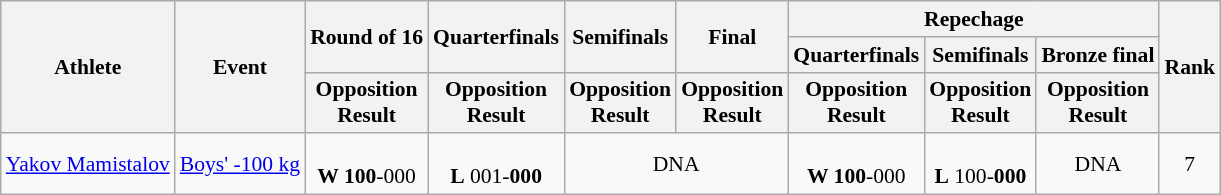<table class="wikitable" border="1" style="font-size:90%">
<tr>
<th rowspan=3>Athlete</th>
<th rowspan=3>Event</th>
<th rowspan=2>Round of 16</th>
<th rowspan=2>Quarterfinals</th>
<th rowspan=2>Semifinals</th>
<th rowspan=2>Final</th>
<th colspan=3>Repechage</th>
<th rowspan=3>Rank</th>
</tr>
<tr>
<th>Quarterfinals</th>
<th>Semifinals</th>
<th>Bronze final</th>
</tr>
<tr>
<th>Opposition<br>Result</th>
<th>Opposition<br>Result</th>
<th>Opposition<br>Result</th>
<th>Opposition<br>Result</th>
<th>Opposition<br>Result</th>
<th>Opposition<br>Result</th>
<th>Opposition<br>Result</th>
</tr>
<tr align=center>
<td align=left><a href='#'>Yakov Mamistalov</a></td>
<td align=left><a href='#'>Boys' -100 kg</a></td>
<td><br><strong>W 100</strong>-000</td>
<td><br><strong>L</strong> 001-<strong>000</strong></td>
<td colspan=2>DNA</td>
<td><br><strong>W 100</strong>-000</td>
<td><br><strong>L</strong> 100-<strong>000</strong></td>
<td>DNA</td>
<td>7</td>
</tr>
</table>
